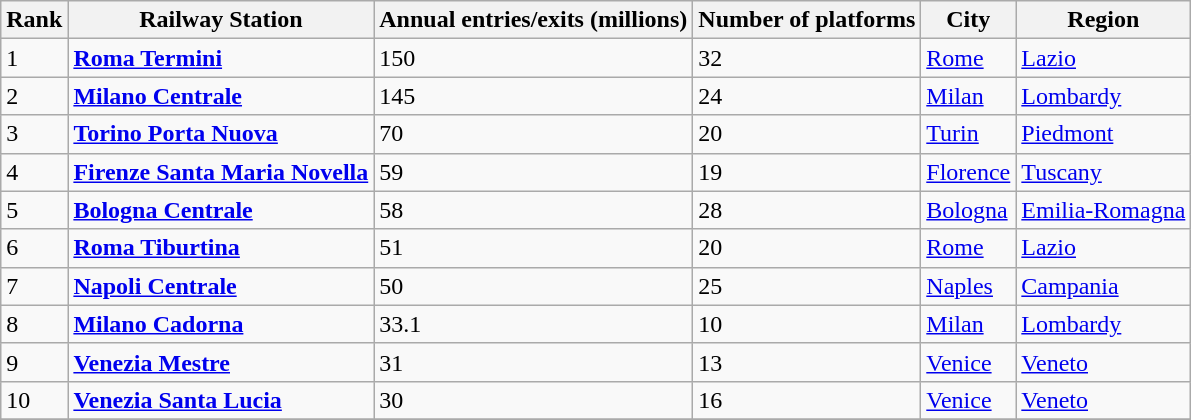<table class="wikitable sortable">
<tr>
<th>Rank</th>
<th>Railway Station</th>
<th>Annual entries/exits (millions)</th>
<th>Number of platforms</th>
<th>City</th>
<th>Region</th>
</tr>
<tr>
<td>1</td>
<td><strong><a href='#'>Roma Termini</a></strong></td>
<td>150</td>
<td>32</td>
<td><a href='#'>Rome</a></td>
<td><a href='#'>Lazio</a></td>
</tr>
<tr>
<td>2</td>
<td><strong><a href='#'>Milano Centrale</a></strong></td>
<td>145</td>
<td>24</td>
<td><a href='#'>Milan</a></td>
<td><a href='#'>Lombardy</a></td>
</tr>
<tr>
<td>3</td>
<td><strong><a href='#'>Torino Porta Nuova</a></strong></td>
<td>70</td>
<td>20</td>
<td><a href='#'>Turin</a></td>
<td><a href='#'>Piedmont</a></td>
</tr>
<tr>
<td>4</td>
<td><strong><a href='#'>Firenze Santa Maria Novella</a></strong></td>
<td>59</td>
<td>19</td>
<td><a href='#'>Florence</a></td>
<td><a href='#'>Tuscany</a></td>
</tr>
<tr>
<td>5</td>
<td><strong><a href='#'>Bologna Centrale</a></strong></td>
<td>58</td>
<td>28</td>
<td><a href='#'>Bologna</a></td>
<td><a href='#'>Emilia-Romagna</a></td>
</tr>
<tr>
<td>6</td>
<td><strong><a href='#'>Roma Tiburtina</a></strong></td>
<td>51</td>
<td>20</td>
<td><a href='#'>Rome</a></td>
<td><a href='#'>Lazio</a></td>
</tr>
<tr>
<td>7</td>
<td><strong><a href='#'>Napoli Centrale</a></strong></td>
<td>50</td>
<td>25</td>
<td><a href='#'>Naples</a></td>
<td><a href='#'>Campania</a></td>
</tr>
<tr>
<td>8</td>
<td><strong><a href='#'>Milano Cadorna</a></strong></td>
<td>33.1</td>
<td>10</td>
<td><a href='#'>Milan</a></td>
<td><a href='#'>Lombardy</a></td>
</tr>
<tr>
<td>9</td>
<td><strong><a href='#'>Venezia Mestre</a></strong></td>
<td>31</td>
<td>13</td>
<td><a href='#'>Venice</a></td>
<td><a href='#'>Veneto</a></td>
</tr>
<tr>
<td>10</td>
<td><strong><a href='#'>Venezia Santa Lucia</a></strong></td>
<td>30</td>
<td>16</td>
<td><a href='#'>Venice</a></td>
<td><a href='#'>Veneto</a></td>
</tr>
<tr>
</tr>
</table>
